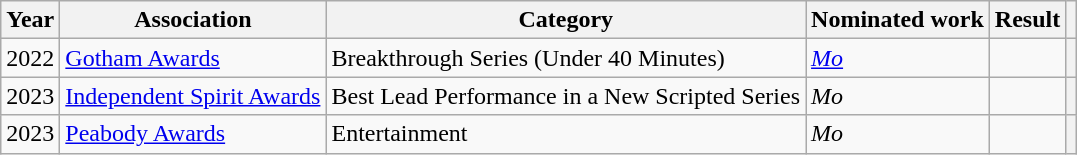<table class="wikitable">
<tr>
<th>Year</th>
<th>Association</th>
<th>Category</th>
<th>Nominated work</th>
<th>Result</th>
<th></th>
</tr>
<tr>
<td>2022</td>
<td><a href='#'>Gotham Awards</a></td>
<td>Breakthrough Series (Under 40 Minutes)</td>
<td><em><a href='#'>Mo</a></em></td>
<td></td>
<th style="text-align:center;"></th>
</tr>
<tr>
<td>2023</td>
<td><a href='#'>Independent Spirit Awards</a></td>
<td>Best Lead Performance in a New Scripted Series</td>
<td><em>Mo</em></td>
<td></td>
<th style="text-align:center;"></th>
</tr>
<tr>
<td>2023</td>
<td><a href='#'>Peabody Awards</a></td>
<td>Entertainment</td>
<td><em>Mo</em></td>
<td></td>
<th style="text-align:center;"></th>
</tr>
</table>
